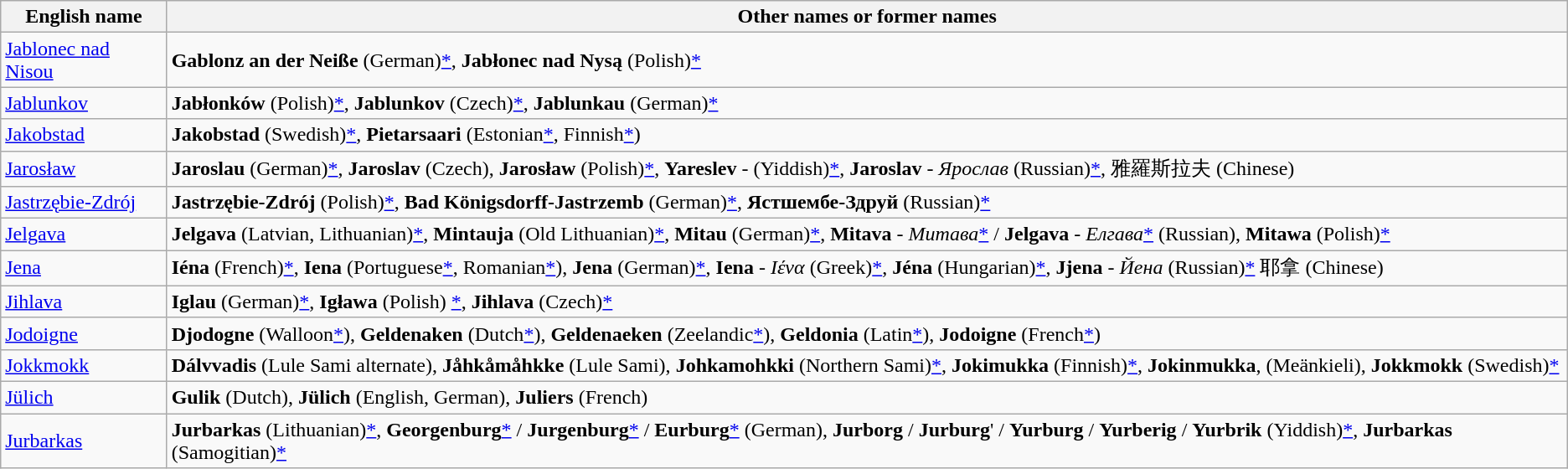<table class="wikitable">
<tr>
<th>English name</th>
<th>Other names or former names</th>
</tr>
<tr>
<td> <a href='#'>Jablonec nad Nisou</a></td>
<td><strong>Gablonz an der Neiße</strong> (German)<a href='#'>*</a>, <strong>Jabłonec nad Nysą</strong> (Polish)<a href='#'>*</a></td>
</tr>
<tr>
<td> <a href='#'>Jablunkov</a></td>
<td><strong>Jabłonków</strong> (Polish)<a href='#'>*</a>, <strong>Jablunkov</strong> (Czech)<a href='#'>*</a>, <strong>Jablunkau</strong> (German)<a href='#'>*</a></td>
</tr>
<tr>
<td> <a href='#'>Jakobstad</a></td>
<td><strong>Jakobstad</strong> (Swedish)<a href='#'>*</a>, <strong>Pietarsaari</strong> (Estonian<a href='#'>*</a>, Finnish<a href='#'>*</a>)</td>
</tr>
<tr>
<td> <a href='#'>Jarosław</a></td>
<td><strong>Jaroslau</strong> (German)<a href='#'>*</a>, <strong>Jaroslav</strong> (Czech), <strong>Jarosław</strong> (Polish)<a href='#'>*</a>, <strong>Yareslev</strong> -  (Yiddish)<a href='#'>*</a>, <strong>Jaroslav</strong> - <em>Ярослав</em> (Russian)<a href='#'>*</a>, 雅羅斯拉夫 (Chinese)</td>
</tr>
<tr>
<td> <a href='#'>Jastrzębie-Zdrój</a></td>
<td><strong>Jastrzębie-Zdrój</strong> (Polish)<a href='#'>*</a>, <strong>Bad Königsdorff-Jastrzemb</strong> (German)<a href='#'>*</a>, <strong>Ястшембе-Здруй</strong> (Russian)<a href='#'>*</a></td>
</tr>
<tr>
<td> <a href='#'>Jelgava</a></td>
<td><strong>Jelgava</strong> (Latvian, Lithuanian)<a href='#'>*</a>, <strong>Mintauja</strong> (Old Lithuanian)<a href='#'>*</a>, <strong>Mitau</strong> (German)<a href='#'>*</a>, <strong>Mitava</strong> - <em>Митава</em><a href='#'>*</a> / <strong>Jelgava</strong> - <em>Елгава</em><a href='#'>*</a> (Russian), <strong>Mitawa</strong> (Polish)<a href='#'>*</a></td>
</tr>
<tr>
<td> <a href='#'>Jena</a></td>
<td><strong>Iéna</strong> (French)<a href='#'>*</a>, <strong>Iena</strong> (Portuguese<a href='#'>*</a>, Romanian<a href='#'>*</a>), <strong>Jena</strong> (German)<a href='#'>*</a>, <strong>Iena</strong> - <em>Ιένα</em> (Greek)<a href='#'>*</a>, <strong>Jéna</strong> (Hungarian)<a href='#'>*</a>, <strong>Jjena</strong> - <em>Йена</em> (Russian)<a href='#'>*</a> 耶拿 (Chinese)</td>
</tr>
<tr>
<td> <a href='#'>Jihlava</a></td>
<td><strong>Iglau</strong> (German)<a href='#'>*</a>, <strong>Igława</strong> (Polish) <a href='#'>*</a>, <strong>Jihlava</strong> (Czech)<a href='#'>*</a></td>
</tr>
<tr>
<td> <a href='#'>Jodoigne</a></td>
<td><strong>Djodogne</strong> (Walloon<a href='#'>*</a>), <strong>Geldenaken</strong> (Dutch<a href='#'>*</a>), <strong>Geldenaeken</strong> (Zeelandic<a href='#'>*</a>), <strong>Geldonia</strong> (Latin<a href='#'>*</a>), <strong>Jodoigne</strong> (French<a href='#'>*</a>)</td>
</tr>
<tr>
<td> <a href='#'>Jokkmokk</a></td>
<td><strong>Dálvvadis</strong> (Lule Sami alternate), <strong>Jåhkåmåhkke</strong> (Lule Sami), <strong>Johkamohkki</strong> (Northern Sami)<a href='#'>*</a>, <strong>Jokimukka</strong> (Finnish)<a href='#'>*</a>, <strong>Jokinmukka</strong>, (Meänkieli), <strong>Jokkmokk</strong> (Swedish)<a href='#'>*</a></td>
</tr>
<tr>
<td> <a href='#'>Jülich</a></td>
<td><strong>Gulik</strong> (Dutch), <strong>Jülich</strong> (English, German), <strong>Juliers</strong> (French)</td>
</tr>
<tr>
<td> <a href='#'>Jurbarkas</a></td>
<td><strong>Jurbarkas</strong> (Lithuanian)<a href='#'>*</a>, <strong>Georgenburg</strong><a href='#'>*</a> / <strong>Jurgenburg</strong><a href='#'>*</a> / <strong>Eurburg</strong><a href='#'>*</a> (German), <strong>Jurborg</strong> / <strong>Jurburg</strong>' / <strong>Yurburg</strong> / <strong>Yurberig</strong> / <strong>Yurbrik</strong> (Yiddish)<a href='#'>*</a>, <strong>Jurbarkas</strong> (Samogitian)<a href='#'>*</a></td>
</tr>
</table>
